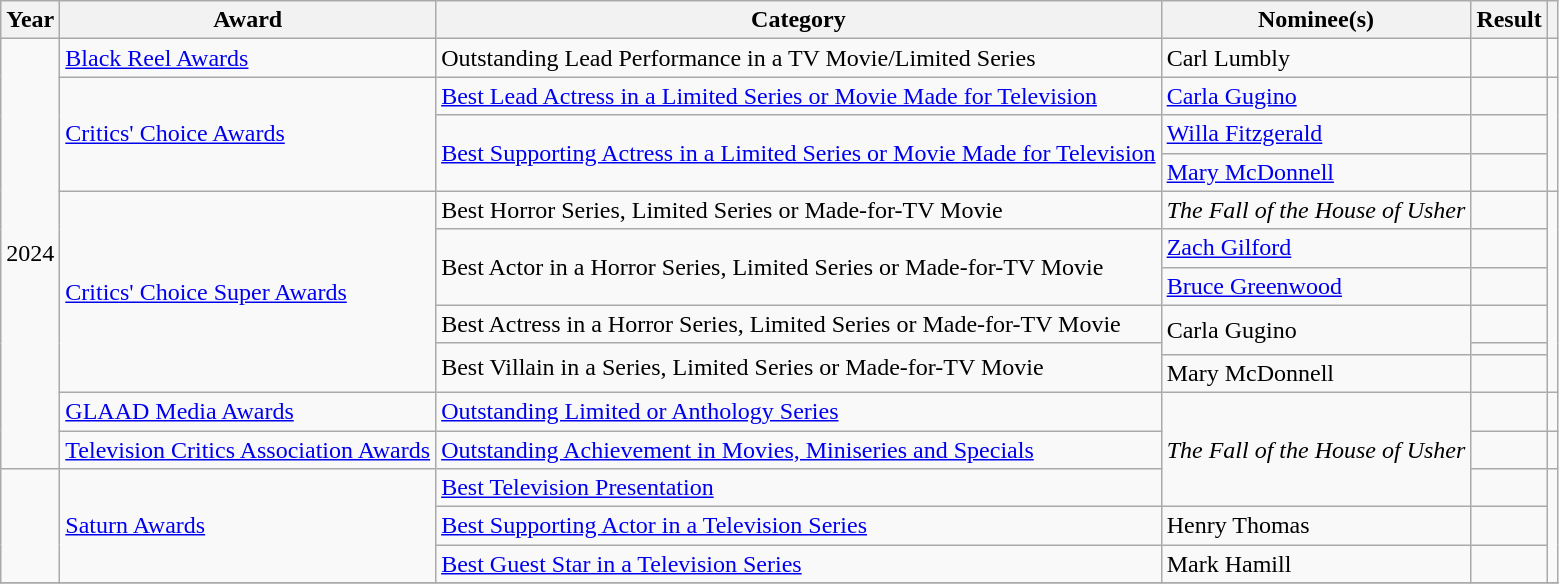<table class="wikitable sortable">
<tr>
<th>Year</th>
<th>Award</th>
<th>Category</th>
<th>Nominee(s)</th>
<th>Result</th>
<th class="unsortable"></th>
</tr>
<tr>
<td rowspan="12" style="text-align:center;">2024</td>
<td><a href='#'>Black Reel Awards</a></td>
<td>Outstanding Lead Performance in a TV Movie/Limited Series</td>
<td>Carl Lumbly</td>
<td></td>
<td rowspan="1" align=center></td>
</tr>
<tr>
<td rowspan="3"><a href='#'>Critics' Choice Awards</a></td>
<td><a href='#'>Best Lead Actress in a Limited Series or Movie Made for Television</a></td>
<td><a href='#'>Carla Gugino</a></td>
<td></td>
<td align="center" rowspan="3"></td>
</tr>
<tr>
<td rowspan="2"><a href='#'>Best Supporting Actress in a Limited Series or Movie Made for Television</a></td>
<td><a href='#'>Willa Fitzgerald</a></td>
<td></td>
</tr>
<tr>
<td><a href='#'>Mary McDonnell</a></td>
<td></td>
</tr>
<tr>
<td rowspan="6"><a href='#'>Critics' Choice Super Awards</a></td>
<td>Best Horror Series, Limited Series or Made-for-TV Movie</td>
<td><em>The Fall of the House of Usher</em></td>
<td></td>
<td align="center" rowspan="6"></td>
</tr>
<tr>
<td rowspan="2">Best Actor in a Horror Series, Limited Series or Made-for-TV Movie</td>
<td><a href='#'>Zach Gilford</a></td>
<td></td>
</tr>
<tr>
<td><a href='#'>Bruce Greenwood</a></td>
<td></td>
</tr>
<tr>
<td>Best Actress in a Horror Series, Limited Series or Made-for-TV Movie</td>
<td rowspan="2">Carla Gugino</td>
<td></td>
</tr>
<tr>
<td rowspan="2">Best Villain in a Series, Limited Series or Made-for-TV Movie</td>
<td></td>
</tr>
<tr>
<td>Mary McDonnell</td>
<td></td>
</tr>
<tr>
<td><a href='#'>GLAAD Media Awards</a></td>
<td><a href='#'>Outstanding Limited or Anthology Series</a></td>
<td rowspan="3"><em>The Fall of the House of Usher</em></td>
<td></td>
<td align="center"></td>
</tr>
<tr>
<td><a href='#'>Television Critics Association Awards</a></td>
<td><a href='#'>Outstanding Achievement in Movies, Miniseries and Specials</a></td>
<td></td>
<td align="center"></td>
</tr>
<tr>
<td rowspan="3"></td>
<td rowspan="3"><a href='#'>Saturn Awards</a></td>
<td><a href='#'>Best Television Presentation</a></td>
<td></td>
<td align="center" rowspan="3"></td>
</tr>
<tr>
<td><a href='#'>Best Supporting Actor in a Television Series</a></td>
<td>Henry Thomas</td>
<td></td>
</tr>
<tr>
<td><a href='#'>Best Guest Star in a Television Series</a></td>
<td>Mark Hamill</td>
<td></td>
</tr>
<tr>
</tr>
</table>
